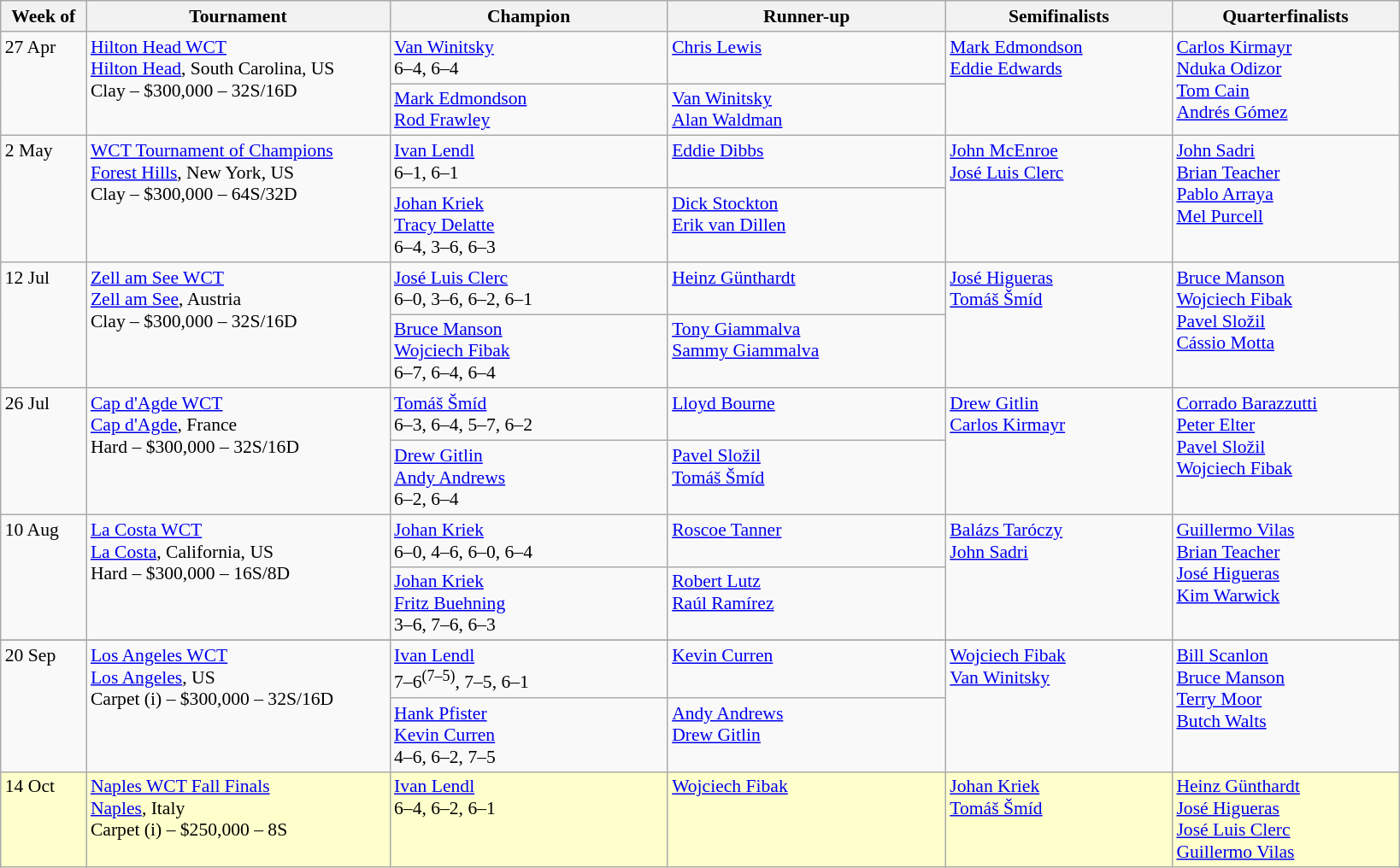<table class="wikitable" style="font-size:90%;">
<tr>
<th width="60">Week of</th>
<th style="width:230px;">Tournament</th>
<th style="width:210px;">Champion</th>
<th style="width:210px;">Runner-up</th>
<th style="width:170px;">Semifinalists</th>
<th style="width:170px;">Quarterfinalists</th>
</tr>
<tr valign=top>
<td rowspan=2>27 Apr</td>
<td rowspan=2><a href='#'>Hilton Head WCT</a> <br> <a href='#'>Hilton Head</a>, South Carolina, US <br> Clay – $300,000 – 32S/16D</td>
<td> <a href='#'>Van Winitsky</a> <br> 6–4, 6–4</td>
<td> <a href='#'>Chris Lewis</a></td>
<td rowspan=2> <a href='#'>Mark Edmondson</a> <br>  <a href='#'>Eddie Edwards</a></td>
<td rowspan=2> <a href='#'>Carlos Kirmayr</a> <br>  <a href='#'>Nduka Odizor</a> <br>  <a href='#'>Tom Cain</a> <br>  <a href='#'>Andrés Gómez</a></td>
</tr>
<tr valign=top>
<td> <a href='#'>Mark Edmondson</a> <br>  <a href='#'>Rod Frawley</a></td>
<td> <a href='#'>Van Winitsky</a> <br>  <a href='#'>Alan Waldman</a></td>
</tr>
<tr valign=top>
<td rowspan=2>2 May</td>
<td rowspan=2><a href='#'>WCT Tournament of Champions</a> <br> <a href='#'>Forest Hills</a>, New York, US <br> Clay – $300,000 – 64S/32D</td>
<td> <a href='#'>Ivan Lendl</a> <br> 6–1, 6–1</td>
<td> <a href='#'>Eddie Dibbs</a></td>
<td rowspan=2> <a href='#'>John McEnroe</a> <br>  <a href='#'>José Luis Clerc</a></td>
<td rowspan=2> <a href='#'>John Sadri</a> <br>  <a href='#'>Brian Teacher</a> <br>  <a href='#'>Pablo Arraya</a> <br>  <a href='#'>Mel Purcell</a></td>
</tr>
<tr valign=top>
<td> <a href='#'>Johan Kriek</a> <br>  <a href='#'>Tracy Delatte</a> <br> 6–4, 3–6, 6–3</td>
<td> <a href='#'>Dick Stockton</a> <br>  <a href='#'>Erik van Dillen</a></td>
</tr>
<tr valign=top>
<td rowspan=2>12 Jul</td>
<td rowspan=2><a href='#'>Zell am See WCT</a> <br> <a href='#'>Zell am See</a>, Austria <br> Clay – $300,000 – 32S/16D</td>
<td> <a href='#'>José Luis Clerc</a> <br> 6–0, 3–6, 6–2, 6–1</td>
<td> <a href='#'>Heinz Günthardt</a></td>
<td rowspan=2> <a href='#'>José Higueras</a> <br>  <a href='#'>Tomáš Šmíd</a></td>
<td rowspan=2> <a href='#'>Bruce Manson</a> <br>  <a href='#'>Wojciech Fibak</a> <br>  <a href='#'>Pavel Složil</a> <br>  <a href='#'>Cássio Motta</a></td>
</tr>
<tr valign=top>
<td> <a href='#'>Bruce Manson</a> <br>  <a href='#'>Wojciech Fibak</a> <br> 6–7, 6–4, 6–4</td>
<td> <a href='#'>Tony Giammalva</a> <br>  <a href='#'>Sammy Giammalva</a></td>
</tr>
<tr valign=top>
<td rowspan=2>26 Jul</td>
<td rowspan=2><a href='#'>Cap d'Agde WCT</a> <br> <a href='#'>Cap d'Agde</a>, France <br> Hard – $300,000 – 32S/16D</td>
<td> <a href='#'>Tomáš Šmíd</a> <br> 6–3, 6–4, 5–7, 6–2</td>
<td> <a href='#'>Lloyd Bourne</a></td>
<td rowspan=2> <a href='#'>Drew Gitlin</a> <br>  <a href='#'>Carlos Kirmayr</a></td>
<td rowspan=2> <a href='#'>Corrado Barazzutti</a> <br>  <a href='#'>Peter Elter</a> <br>  <a href='#'>Pavel Složil</a> <br>  <a href='#'>Wojciech Fibak</a></td>
</tr>
<tr valign=top>
<td> <a href='#'>Drew Gitlin</a> <br>  <a href='#'>Andy Andrews</a> <br> 6–2, 6–4</td>
<td> <a href='#'>Pavel Složil</a> <br>  <a href='#'>Tomáš Šmíd</a></td>
</tr>
<tr valign=top>
<td rowspan=2>10 Aug</td>
<td rowspan=2><a href='#'>La Costa WCT</a> <br> <a href='#'>La Costa</a>, California, US <br> Hard – $300,000 – 16S/8D</td>
<td> <a href='#'>Johan Kriek</a> <br> 6–0, 4–6, 6–0, 6–4</td>
<td> <a href='#'>Roscoe Tanner</a></td>
<td rowspan=2> <a href='#'>Balázs Taróczy</a> <br>  <a href='#'>John Sadri</a></td>
<td rowspan=2> <a href='#'>Guillermo Vilas</a> <br>  <a href='#'>Brian Teacher</a> <br>  <a href='#'>José Higueras</a> <br>  <a href='#'>Kim Warwick</a></td>
</tr>
<tr valign=top>
<td> <a href='#'>Johan Kriek</a> <br>  <a href='#'>Fritz Buehning</a> <br> 3–6, 7–6, 6–3</td>
<td> <a href='#'>Robert Lutz</a> <br>  <a href='#'>Raúl Ramírez</a></td>
</tr>
<tr valign=top>
</tr>
<tr valign=top>
<td rowspan=2>20 Sep</td>
<td rowspan=2><a href='#'>Los Angeles WCT</a><br> <a href='#'>Los Angeles</a>, US <br> Carpet (i) – $300,000 – 32S/16D</td>
<td> <a href='#'>Ivan Lendl</a> <br> 7–6<sup>(7–5)</sup>, 7–5, 6–1</td>
<td> <a href='#'>Kevin Curren</a></td>
<td rowspan=2> <a href='#'>Wojciech Fibak</a> <br>  <a href='#'>Van Winitsky</a></td>
<td rowspan=2> <a href='#'>Bill Scanlon</a> <br>  <a href='#'>Bruce Manson</a> <br>  <a href='#'>Terry Moor</a> <br>  <a href='#'>Butch Walts</a></td>
</tr>
<tr valign=top>
<td> <a href='#'>Hank Pfister</a> <br>  <a href='#'>Kevin Curren</a> <br> 4–6, 6–2, 7–5</td>
<td> <a href='#'>Andy Andrews</a> <br>  <a href='#'>Drew Gitlin</a></td>
</tr>
<tr valign=top bgcolor=#ffffcc>
<td>14 Oct</td>
<td><a href='#'>Naples WCT Fall Finals</a> <br> <a href='#'>Naples</a>, Italy <br> Carpet (i) – $250,000 – 8S</td>
<td> <a href='#'>Ivan Lendl</a> <br> 6–4, 6–2, 6–1</td>
<td> <a href='#'>Wojciech Fibak</a></td>
<td> <a href='#'>Johan Kriek</a> <br>  <a href='#'>Tomáš Šmíd</a></td>
<td> <a href='#'>Heinz Günthardt</a> <br>  <a href='#'>José Higueras</a> <br>  <a href='#'>José Luis Clerc</a> <br>  <a href='#'>Guillermo Vilas</a></td>
</tr>
</table>
